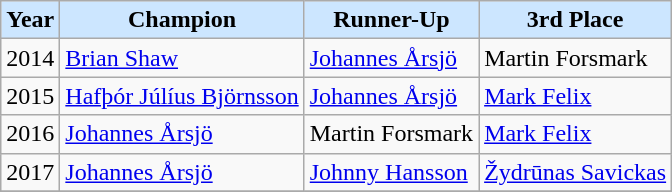<table class="wikitable">
<tr>
<th style="background: #cce6ff;">Year</th>
<th style="background: #cce6ff;">Champion</th>
<th style="background: #cce6ff;">Runner-Up</th>
<th style="background: #cce6ff;">3rd Place</th>
</tr>
<tr>
<td>2014</td>
<td> <a href='#'>Brian Shaw</a></td>
<td> <a href='#'>Johannes Årsjö</a></td>
<td> Martin Forsmark</td>
</tr>
<tr>
<td>2015</td>
<td> <a href='#'>Hafþór Júlíus Björnsson</a></td>
<td> <a href='#'>Johannes Årsjö</a></td>
<td> <a href='#'>Mark Felix</a></td>
</tr>
<tr>
<td>2016</td>
<td> <a href='#'>Johannes Årsjö</a></td>
<td> Martin Forsmark</td>
<td> <a href='#'>Mark Felix</a></td>
</tr>
<tr>
<td>2017</td>
<td> <a href='#'>Johannes Årsjö</a></td>
<td> <a href='#'>Johnny Hansson</a></td>
<td> <a href='#'>Žydrūnas Savickas</a></td>
</tr>
<tr>
</tr>
</table>
